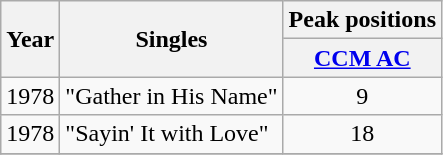<table class="wikitable">
<tr>
<th rowspan="2">Year</th>
<th rowspan="2">Singles</th>
<th colspan="2">Peak positions</th>
</tr>
<tr>
<th><a href='#'>CCM AC</a></th>
</tr>
<tr>
<td>1978</td>
<td>"Gather in His Name"</td>
<td align="center">9</td>
</tr>
<tr>
<td>1978</td>
<td>"Sayin' It with Love"</td>
<td align="center">18</td>
</tr>
<tr>
</tr>
</table>
